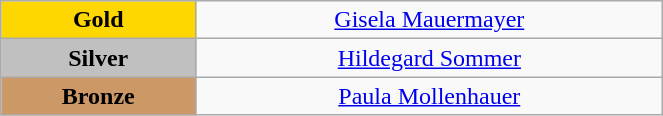<table class="wikitable" style="text-align:center; " width="35%">
<tr>
<td bgcolor="gold"><strong>Gold</strong></td>
<td><a href='#'>Gisela Mauermayer</a><br>  <small><em></em></small></td>
</tr>
<tr>
<td bgcolor="silver"><strong>Silver</strong></td>
<td><a href='#'>Hildegard Sommer</a><br>  <small><em></em></small></td>
</tr>
<tr>
<td bgcolor="CC9966"><strong>Bronze</strong></td>
<td><a href='#'>Paula Mollenhauer</a><br>  <small><em></em></small></td>
</tr>
</table>
